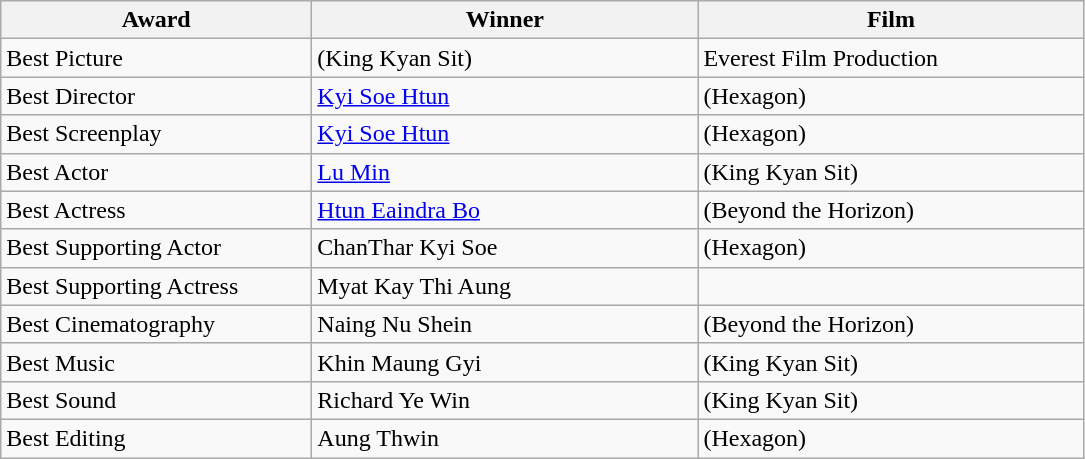<table class="wikitable">
<tr>
<th width="200"><strong>Award</strong></th>
<th width="250"><strong>Winner</strong></th>
<th width="250"><strong>Film</strong></th>
</tr>
<tr>
<td>Best Picture</td>
<td> (King Kyan Sit)</td>
<td>Everest Film Production</td>
</tr>
<tr>
<td>Best Director</td>
<td><a href='#'>Kyi Soe Htun</a></td>
<td> (Hexagon)</td>
</tr>
<tr>
<td>Best Screenplay</td>
<td><a href='#'>Kyi Soe Htun</a></td>
<td> (Hexagon)</td>
</tr>
<tr>
<td>Best Actor</td>
<td><a href='#'>Lu Min</a></td>
<td> (King Kyan Sit)</td>
</tr>
<tr>
<td>Best Actress</td>
<td><a href='#'>Htun Eaindra Bo</a></td>
<td> (Beyond the Horizon)</td>
</tr>
<tr>
<td>Best Supporting Actor</td>
<td>ChanThar Kyi Soe</td>
<td> (Hexagon)</td>
</tr>
<tr>
<td>Best Supporting Actress</td>
<td>Myat Kay Thi Aung</td>
<td></td>
</tr>
<tr>
<td>Best Cinematography</td>
<td>Naing Nu Shein</td>
<td> (Beyond the Horizon)</td>
</tr>
<tr>
<td>Best Music</td>
<td>Khin Maung Gyi</td>
<td> (King Kyan Sit)</td>
</tr>
<tr>
<td>Best Sound</td>
<td>Richard Ye Win</td>
<td> (King Kyan Sit)</td>
</tr>
<tr>
<td>Best Editing</td>
<td>Aung Thwin</td>
<td> (Hexagon)</td>
</tr>
</table>
